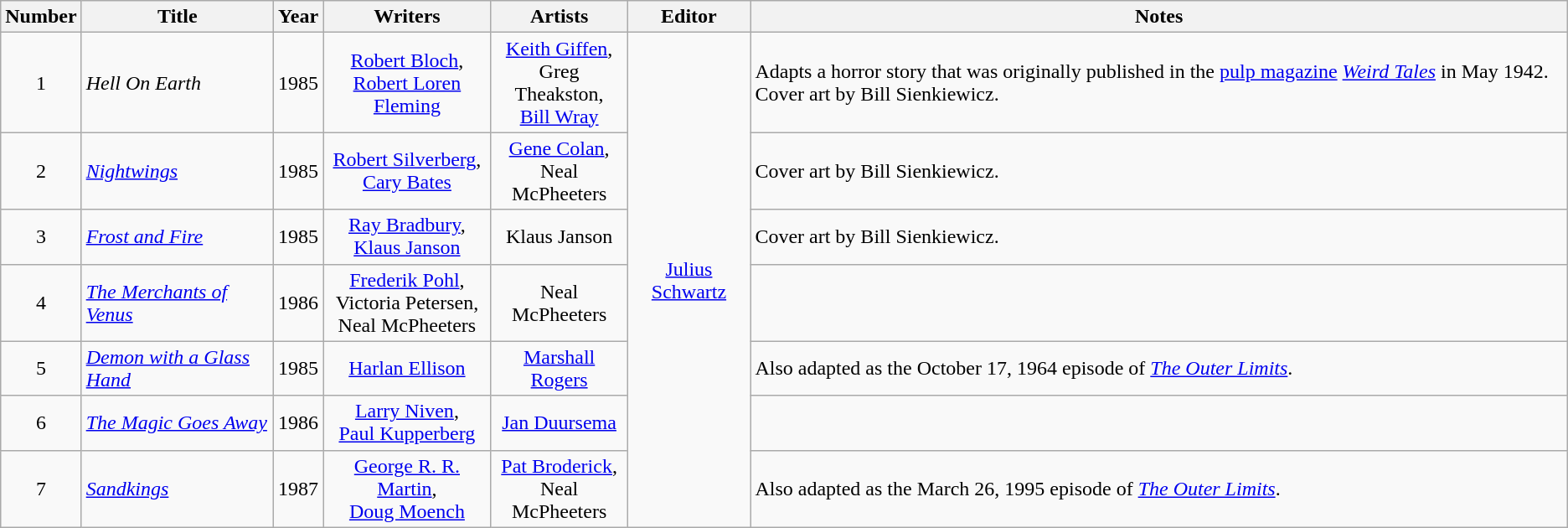<table class="wikitable">
<tr>
<th>Number</th>
<th>Title</th>
<th>Year</th>
<th>Writers</th>
<th>Artists</th>
<th>Editor</th>
<th>Notes</th>
</tr>
<tr>
<td align="center">1</td>
<td><em>Hell On Earth</em></td>
<td>1985</td>
<td align="center"><a href='#'>Robert Bloch</a>,<br><a href='#'>Robert Loren Fleming</a></td>
<td align="center"><a href='#'>Keith Giffen</a>,<br>Greg Theakston,<br><a href='#'>Bill Wray</a></td>
<td rowspan="7" align="center"><a href='#'>Julius Schwartz</a></td>
<td>Adapts a horror story that was originally published in the <a href='#'>pulp magazine</a> <em><a href='#'>Weird Tales</a></em> in May 1942. Cover art by Bill Sienkiewicz.</td>
</tr>
<tr>
<td align="center">2</td>
<td><em><a href='#'>Nightwings</a></em></td>
<td>1985</td>
<td align="center"><a href='#'>Robert Silverberg</a>, <br><a href='#'>Cary Bates</a></td>
<td align="center"><a href='#'>Gene Colan</a>, <br>Neal McPheeters</td>
<td>Cover art by Bill Sienkiewicz.</td>
</tr>
<tr>
<td align="center">3</td>
<td><em><a href='#'>Frost and Fire</a></em></td>
<td>1985</td>
<td align="center"><a href='#'>Ray Bradbury</a>,<br><a href='#'>Klaus Janson</a></td>
<td align="center">Klaus Janson</td>
<td>Cover art by Bill Sienkiewicz.</td>
</tr>
<tr>
<td align="center">4</td>
<td><em><a href='#'>The Merchants of Venus</a></em></td>
<td>1986</td>
<td align="center"><a href='#'>Frederik Pohl</a>,<br>Victoria Petersen,<br>Neal McPheeters</td>
<td align="center">Neal McPheeters</td>
<td></td>
</tr>
<tr>
<td align="center">5</td>
<td><em><a href='#'>Demon with a Glass Hand</a></em></td>
<td>1985</td>
<td align="center"><a href='#'>Harlan Ellison</a></td>
<td align="center"><a href='#'>Marshall Rogers</a></td>
<td>Also adapted as the October 17, 1964 episode of <em><a href='#'>The Outer Limits</a></em>.</td>
</tr>
<tr>
<td align="center">6</td>
<td><em><a href='#'>The Magic Goes Away</a></em></td>
<td>1986</td>
<td align="center"><a href='#'>Larry Niven</a>,<br><a href='#'>Paul Kupperberg</a></td>
<td align="center"><a href='#'>Jan Duursema</a></td>
<td></td>
</tr>
<tr>
<td align="center">7</td>
<td><em><a href='#'>Sandkings</a></em></td>
<td>1987</td>
<td align="center"><a href='#'>George R. R. Martin</a>, <br><a href='#'>Doug Moench</a></td>
<td align="center"><a href='#'>Pat Broderick</a>, <br>Neal McPheeters</td>
<td>Also adapted as the March 26, 1995 episode of <em><a href='#'>The Outer Limits</a></em>.</td>
</tr>
</table>
